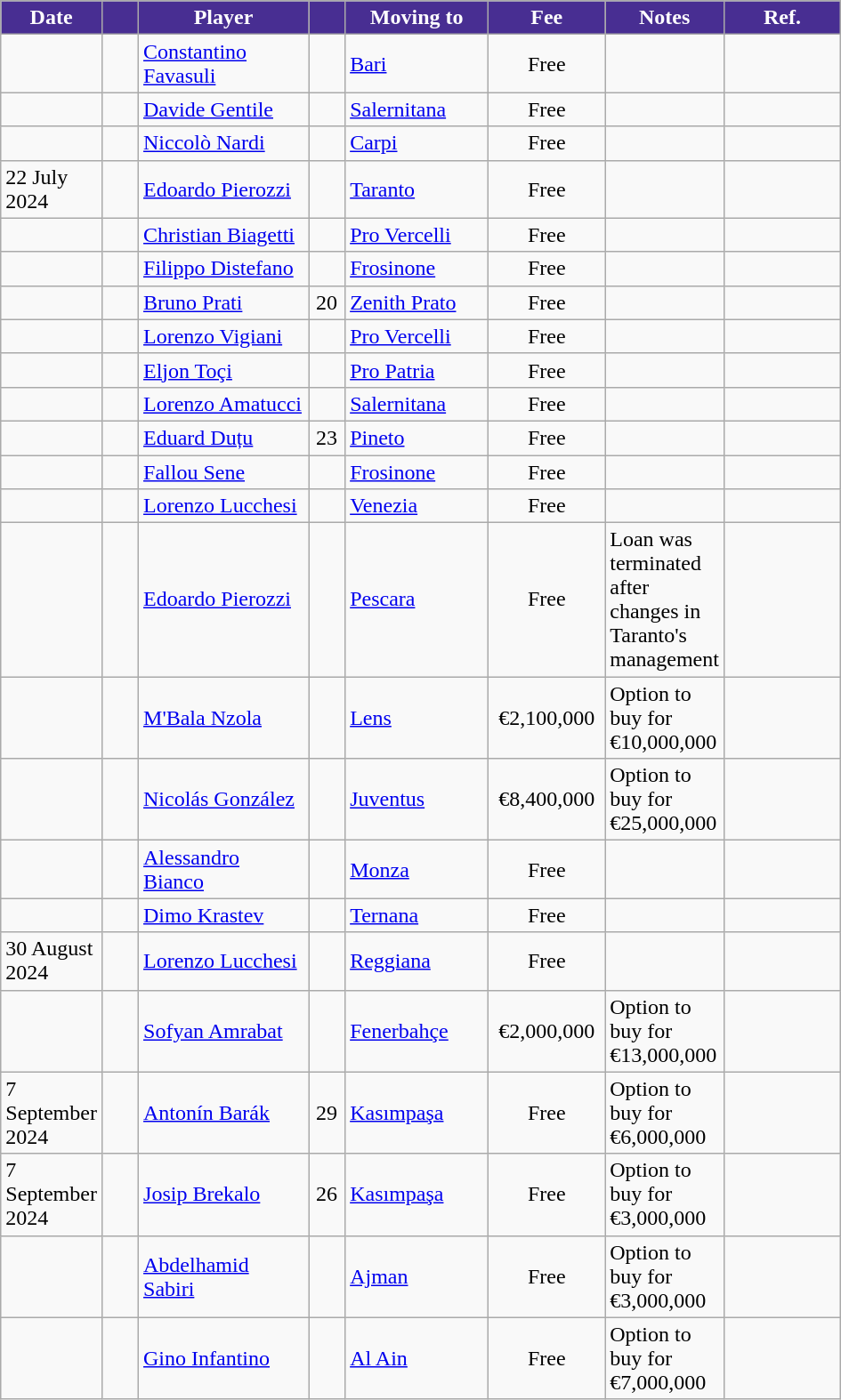<table class="wikitable">
<tr>
<th style="width:20px; background:#482E92; color:#FFFFFF;">Date</th>
<th style="width:20px; background:#482E92; color:#FFFFFF;"></th>
<th style="width:120px; background:#482E92; color:#FFFFFF;">Player</th>
<th style="width:20px; background:#482E92; color:#FFFFFF;"></th>
<th style="width:100px; background:#482E92; color:#FFFFFF;">Moving to</th>
<th style="width:80px; background:#482E92; color:#FFFFFF;" class="unsortable">Fee</th>
<th ! style="width:80px; background:#482E92; color:#FFFFFF;" class="unsortable">Notes</th>
<th style="width:80px; background:#482E92; color:#FFFFFF;" class="unsortable">Ref.</th>
</tr>
<tr>
<td></td>
<td align="center"></td>
<td> <a href='#'>Constantino Favasuli</a></td>
<td align="center"></td>
<td> <a href='#'>Bari</a></td>
<td align="center">Free</td>
<td></td>
<td align="center"></td>
</tr>
<tr>
<td></td>
<td align="center"></td>
<td> <a href='#'>Davide Gentile</a></td>
<td align="center"></td>
<td> <a href='#'>Salernitana</a></td>
<td align="center">Free</td>
<td></td>
<td align="center"></td>
</tr>
<tr>
<td></td>
<td align="center"></td>
<td> <a href='#'>Niccolò Nardi</a></td>
<td align="center"></td>
<td> <a href='#'>Carpi</a></td>
<td align="center">Free</td>
<td></td>
<td align="center"></td>
</tr>
<tr>
<td>22 July 2024</td>
<td align="center"></td>
<td> <a href='#'>Edoardo Pierozzi</a></td>
<td align="center"></td>
<td> <a href='#'>Taranto</a></td>
<td align="center">Free</td>
<td></td>
<td align="center"></td>
</tr>
<tr>
<td></td>
<td align="center"></td>
<td> <a href='#'>Christian Biagetti</a></td>
<td align="center"></td>
<td> <a href='#'>Pro Vercelli</a></td>
<td align="center">Free</td>
<td></td>
<td align="center"></td>
</tr>
<tr>
<td></td>
<td align="center"></td>
<td> <a href='#'>Filippo Distefano</a></td>
<td align="center"></td>
<td> <a href='#'>Frosinone</a></td>
<td align="center">Free</td>
<td></td>
<td align="center"></td>
</tr>
<tr>
<td></td>
<td align="center"></td>
<td> <a href='#'>Bruno Prati</a></td>
<td align="center">20</td>
<td> <a href='#'>Zenith Prato</a></td>
<td align="center">Free</td>
<td></td>
<td align="center"></td>
</tr>
<tr>
<td></td>
<td align="center"></td>
<td> <a href='#'>Lorenzo Vigiani</a></td>
<td align="center"></td>
<td> <a href='#'>Pro Vercelli</a></td>
<td align="center">Free</td>
<td></td>
<td align="center"></td>
</tr>
<tr>
<td></td>
<td align="center"></td>
<td> <a href='#'>Eljon Toçi</a></td>
<td align="center"></td>
<td> <a href='#'>Pro Patria</a></td>
<td align="center">Free</td>
<td></td>
<td align="center"></td>
</tr>
<tr>
<td></td>
<td align="center"></td>
<td> <a href='#'>Lorenzo Amatucci</a></td>
<td align="center"></td>
<td> <a href='#'>Salernitana</a></td>
<td align="center">Free</td>
<td></td>
<td align="center"></td>
</tr>
<tr>
<td></td>
<td align="center"></td>
<td> <a href='#'>Eduard Duțu</a></td>
<td align="center">23</td>
<td> <a href='#'>Pineto</a></td>
<td align="center">Free</td>
<td></td>
<td align="center"></td>
</tr>
<tr>
<td></td>
<td align="center"></td>
<td> <a href='#'>Fallou Sene</a></td>
<td align="center"></td>
<td> <a href='#'>Frosinone</a></td>
<td align="center">Free</td>
<td></td>
<td align="center"></td>
</tr>
<tr>
<td></td>
<td align="center"></td>
<td> <a href='#'>Lorenzo Lucchesi</a></td>
<td align="center"></td>
<td> <a href='#'>Venezia</a></td>
<td align="center">Free</td>
<td></td>
<td align="center"></td>
</tr>
<tr>
<td></td>
<td align="center"></td>
<td> <a href='#'>Edoardo Pierozzi</a></td>
<td align="center"></td>
<td> <a href='#'>Pescara</a></td>
<td align="center">Free</td>
<td>Loan was terminated after changes in Taranto's management</td>
<td align="center"></td>
</tr>
<tr>
<td></td>
<td align="center"></td>
<td> <a href='#'>M'Bala Nzola</a></td>
<td align="center"></td>
<td> <a href='#'>Lens</a></td>
<td align="center">€2,100,000</td>
<td>Option to buy for €10,000,000</td>
<td align="center"></td>
</tr>
<tr>
<td></td>
<td align="center"></td>
<td> <a href='#'>Nicolás González</a></td>
<td align="center"></td>
<td> <a href='#'>Juventus</a></td>
<td align="center">€8,400,000</td>
<td>Option to buy for €25,000,000</td>
<td align="center"></td>
</tr>
<tr>
<td></td>
<td align="center"></td>
<td> <a href='#'>Alessandro Bianco</a></td>
<td align="center"></td>
<td> <a href='#'>Monza</a></td>
<td align="center">Free</td>
<td></td>
<td align="center"></td>
</tr>
<tr>
<td></td>
<td align="center"></td>
<td> <a href='#'>Dimo Krastev</a></td>
<td align="center"></td>
<td> <a href='#'>Ternana</a></td>
<td align="center">Free</td>
<td></td>
<td align="center"></td>
</tr>
<tr>
<td>30 August 2024</td>
<td align="center"></td>
<td> <a href='#'>Lorenzo Lucchesi</a></td>
<td align="center"></td>
<td> <a href='#'>Reggiana</a></td>
<td align="center">Free</td>
<td></td>
<td align="center"></td>
</tr>
<tr>
<td></td>
<td align="center"></td>
<td> <a href='#'>Sofyan Amrabat</a></td>
<td align="center"></td>
<td> <a href='#'>Fenerbahçe</a></td>
<td align="center">€2,000,000</td>
<td>Option to buy for €13,000,000</td>
<td align="center"></td>
</tr>
<tr>
<td>7 September 2024</td>
<td align="center"></td>
<td> <a href='#'>Antonín Barák</a></td>
<td align="center">29</td>
<td> <a href='#'>Kasımpaşa</a></td>
<td align="center">Free</td>
<td>Option to buy for €6,000,000</td>
<td></td>
</tr>
<tr>
<td>7 September 2024</td>
<td align="center"></td>
<td> <a href='#'>Josip Brekalo</a></td>
<td align="center">26</td>
<td> <a href='#'>Kasımpaşa</a></td>
<td align="center">Free</td>
<td>Option to buy for €3,000,000</td>
<td></td>
</tr>
<tr>
<td></td>
<td align="center"></td>
<td> <a href='#'>Abdelhamid Sabiri</a></td>
<td align="center"></td>
<td> <a href='#'>Ajman</a></td>
<td align="center">Free</td>
<td>Option to buy for €3,000,000</td>
<td align="center"></td>
</tr>
<tr>
<td></td>
<td align="center"></td>
<td> <a href='#'>Gino Infantino</a></td>
<td align="center"></td>
<td> <a href='#'>Al Ain</a></td>
<td align="center">Free</td>
<td>Option to buy for €7,000,000</td>
<td align="center"></td>
</tr>
</table>
